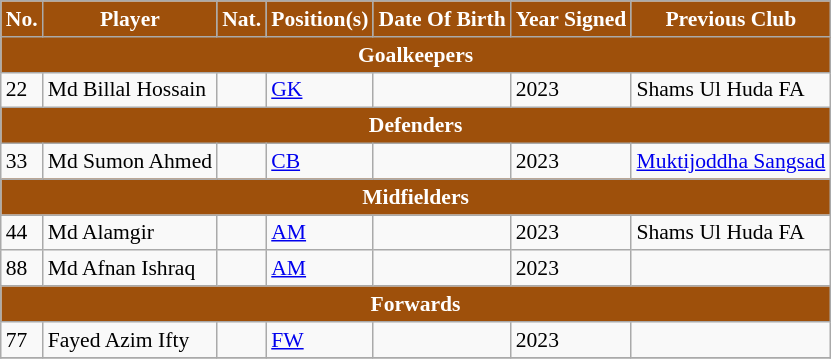<table class="wikitable" style="text-align:left; font-size:90%;">
<tr>
<th style="background:#9e500b; color:#FFFFFF; text-align:center;">No.</th>
<th style="background:#9e500b; color:#FFFFFF; text-align:center;">Player</th>
<th style="background:#9e500b; color:#FFFFFF; text-align:center;">Nat.</th>
<th style="background:#9e500b; color:#FFFFFF; text-align:center;">Position(s)</th>
<th style="background:#9e500b; color:#FFFFFF; text-align:center;">Date Of Birth</th>
<th style="background:#9e500b; color:#FFFFFF; text-align:center;">Year Signed</th>
<th style="background:#9e500b; color:#FFFFFF; text-align:center;">Previous Club</th>
</tr>
<tr>
<th colspan="7" style="background:#9e500b; color:#FFFFFF; text-align:center"><strong>Goalkeepers</strong></th>
</tr>
<tr>
<td>22</td>
<td>Md Billal Hossain</td>
<td></td>
<td><a href='#'>GK</a></td>
<td></td>
<td>2023</td>
<td>Shams Ul Huda FA</td>
</tr>
<tr>
<th colspan="7" style="background:#9e500b; color:#FFFFFF; text-align:center"><strong>Defenders</strong></th>
</tr>
<tr>
<td>33</td>
<td>Md Sumon Ahmed</td>
<td></td>
<td><a href='#'>CB</a></td>
<td></td>
<td>2023</td>
<td><a href='#'>Muktijoddha Sangsad</a></td>
</tr>
<tr>
<th colspan="7" style="background:#9e500b; color:#FFFFFF; text-align:center"><strong>Midfielders</strong></th>
</tr>
<tr>
<td>44</td>
<td>Md Alamgir</td>
<td></td>
<td><a href='#'>AM</a></td>
<td></td>
<td>2023</td>
<td>Shams Ul Huda FA</td>
</tr>
<tr>
<td>88</td>
<td>Md Afnan Ishraq</td>
<td></td>
<td><a href='#'>AM</a></td>
<td></td>
<td>2023</td>
<td></td>
</tr>
<tr>
<th colspan="7" style="background:#9e500b; color:#FFFFFF; text-align:center"><strong>Forwards</strong></th>
</tr>
<tr>
<td>77</td>
<td>Fayed Azim Ifty</td>
<td></td>
<td><a href='#'>FW</a></td>
<td></td>
<td>2023</td>
<td></td>
</tr>
<tr>
</tr>
</table>
